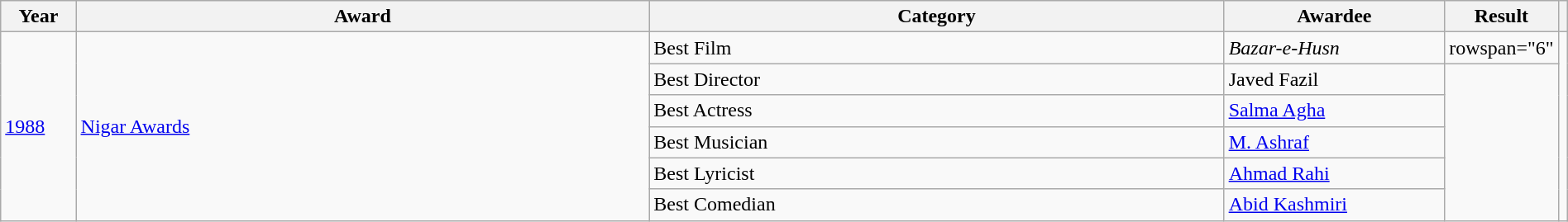<table class="wikitable sortable" width=100%>
<tr>
<th width=5%>Year</th>
<th style="width:40%;">Award</th>
<th style="width:40%;">Category</th>
<th style="width:40%;">Awardee</th>
<th style="width:10%;">Result</th>
<th width=5%></th>
</tr>
<tr>
<td rowspan="6"><a href='#'>1988</a></td>
<td rowspan="6"><a href='#'>Nigar Awards</a></td>
<td>Best Film</td>
<td><em>Bazar-e-Husn</em></td>
<td>rowspan="6"</td>
<td rowspan="6"></td>
</tr>
<tr>
<td>Best Director</td>
<td>Javed Fazil</td>
</tr>
<tr>
<td>Best Actress</td>
<td><a href='#'>Salma Agha</a></td>
</tr>
<tr>
<td>Best Musician</td>
<td><a href='#'>M. Ashraf</a></td>
</tr>
<tr>
<td>Best Lyricist</td>
<td><a href='#'>Ahmad Rahi</a></td>
</tr>
<tr>
<td>Best Comedian</td>
<td><a href='#'>Abid Kashmiri</a></td>
</tr>
</table>
